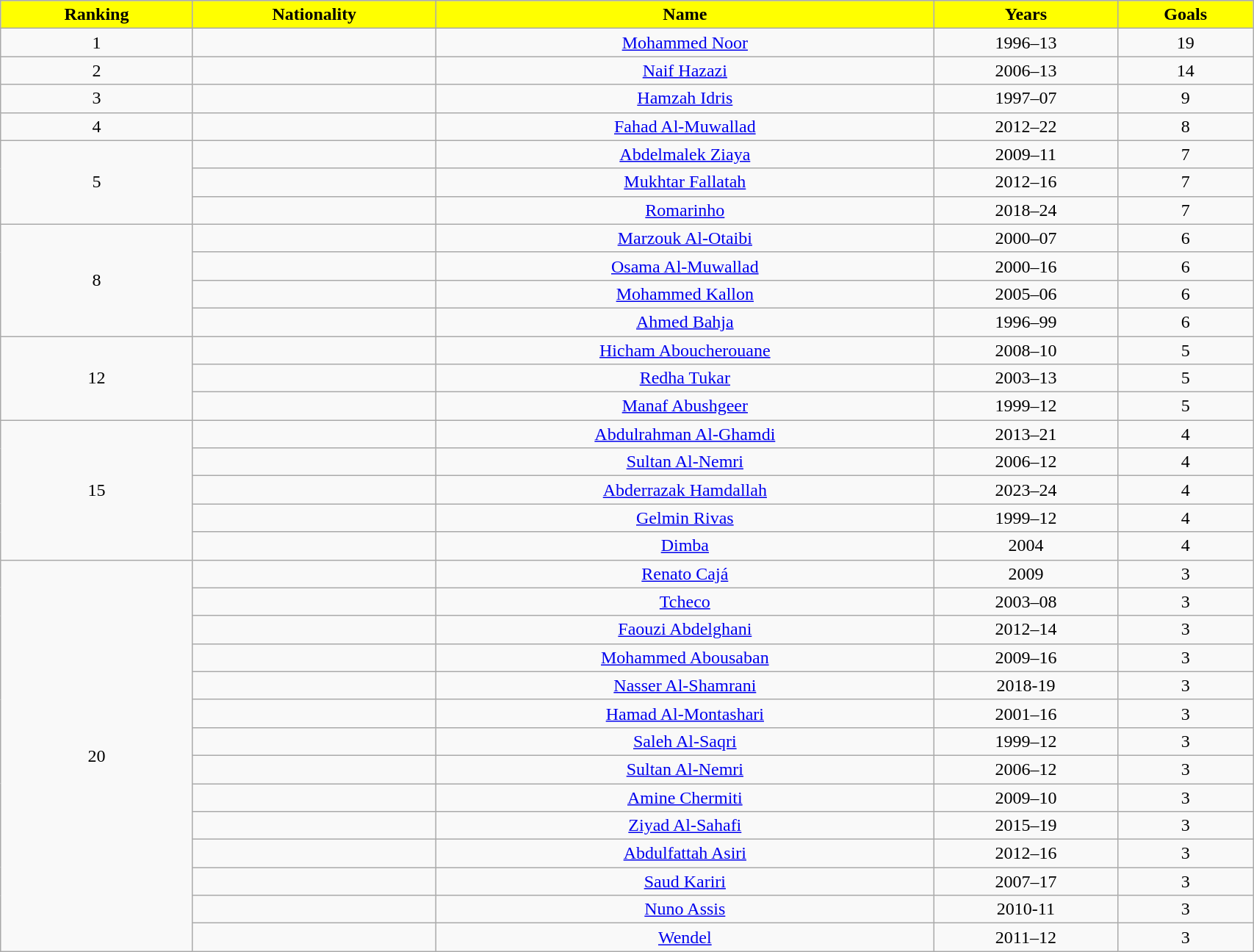<table class="wikitable sortable" style=text-align:center;width:90%>
<tr>
<th style="color:#000000; background:Yellow;">Ranking</th>
<th style="color:#000000; background:Yellow;">Nationality</th>
<th style="color:#000000; background:Yellow;">Name</th>
<th style="color:#000000; background:Yellow;">Years</th>
<th style="color:#000000; background:Yellow;">Goals</th>
</tr>
<tr>
<td>1</td>
<td align=left></td>
<td><a href='#'>Mohammed Noor</a></td>
<td>1996–13</td>
<td>19</td>
</tr>
<tr>
<td>2</td>
<td align=left></td>
<td><a href='#'>Naif Hazazi</a></td>
<td>2006–13</td>
<td>14</td>
</tr>
<tr>
<td>3</td>
<td align=left></td>
<td><a href='#'>Hamzah Idris</a></td>
<td>1997–07</td>
<td>9</td>
</tr>
<tr>
<td>4</td>
<td align=left></td>
<td><a href='#'>Fahad Al-Muwallad</a></td>
<td>2012–22</td>
<td>8</td>
</tr>
<tr>
<td rowspan=3>5</td>
<td align=left></td>
<td><a href='#'>Abdelmalek Ziaya</a></td>
<td>2009–11</td>
<td>7</td>
</tr>
<tr>
<td align=left></td>
<td><a href='#'>Mukhtar Fallatah</a></td>
<td>2012–16</td>
<td>7</td>
</tr>
<tr>
<td align=left></td>
<td><a href='#'>Romarinho</a></td>
<td>2018–24</td>
<td>7</td>
</tr>
<tr>
<td rowspan=4>8</td>
<td align=left></td>
<td><a href='#'>Marzouk Al-Otaibi</a></td>
<td>2000–07</td>
<td>6</td>
</tr>
<tr>
<td align=left></td>
<td><a href='#'>Osama Al-Muwallad</a></td>
<td>2000–16</td>
<td>6</td>
</tr>
<tr>
<td align=left></td>
<td><a href='#'>Mohammed Kallon</a></td>
<td>2005–06</td>
<td>6</td>
</tr>
<tr>
<td align=left></td>
<td><a href='#'>Ahmed Bahja</a></td>
<td>1996–99</td>
<td>6</td>
</tr>
<tr>
<td rowspan=3>12</td>
<td align=left></td>
<td><a href='#'>Hicham Aboucherouane</a></td>
<td>2008–10</td>
<td>5</td>
</tr>
<tr>
<td align=left></td>
<td><a href='#'>Redha Tukar</a></td>
<td>2003–13</td>
<td>5</td>
</tr>
<tr>
<td align=left></td>
<td><a href='#'>Manaf Abushgeer</a></td>
<td>1999–12</td>
<td>5</td>
</tr>
<tr>
<td rowspan=5>15</td>
<td align=left></td>
<td><a href='#'>Abdulrahman Al-Ghamdi</a></td>
<td>2013–21</td>
<td>4</td>
</tr>
<tr>
<td align=left></td>
<td><a href='#'>Sultan Al-Nemri</a></td>
<td>2006–12</td>
<td>4</td>
</tr>
<tr>
<td align=left></td>
<td><a href='#'>Abderrazak Hamdallah</a></td>
<td>2023–24</td>
<td>4</td>
</tr>
<tr>
<td align=left></td>
<td><a href='#'>Gelmin Rivas</a></td>
<td>1999–12</td>
<td>4</td>
</tr>
<tr>
<td align=left></td>
<td><a href='#'>Dimba</a></td>
<td>2004</td>
<td>4</td>
</tr>
<tr>
<td rowspan=15>20</td>
<td align=left></td>
<td><a href='#'>Renato Cajá</a></td>
<td>2009</td>
<td>3</td>
</tr>
<tr>
<td align=left></td>
<td><a href='#'>Tcheco</a></td>
<td>2003–08</td>
<td>3</td>
</tr>
<tr>
<td align=left></td>
<td><a href='#'>Faouzi Abdelghani</a></td>
<td>2012–14</td>
<td>3</td>
</tr>
<tr>
<td align=left></td>
<td><a href='#'>Mohammed Abousaban</a></td>
<td>2009–16</td>
<td>3</td>
</tr>
<tr>
<td align=left></td>
<td><a href='#'>Nasser Al-Shamrani</a></td>
<td>2018-19</td>
<td>3</td>
</tr>
<tr>
<td align=left></td>
<td><a href='#'>Hamad Al-Montashari</a></td>
<td>2001–16</td>
<td>3</td>
</tr>
<tr>
<td align=left></td>
<td><a href='#'>Saleh Al-Saqri</a></td>
<td>1999–12</td>
<td>3</td>
</tr>
<tr>
<td align=left></td>
<td><a href='#'>Sultan Al-Nemri</a></td>
<td>2006–12</td>
<td>3</td>
</tr>
<tr>
<td align=left></td>
<td><a href='#'>Amine Chermiti</a></td>
<td>2009–10</td>
<td>3</td>
</tr>
<tr>
<td align=left></td>
<td><a href='#'>Ziyad Al-Sahafi</a></td>
<td>2015–19</td>
<td>3</td>
</tr>
<tr>
<td align=left></td>
<td><a href='#'>Abdulfattah Asiri</a></td>
<td>2012–16</td>
<td>3</td>
</tr>
<tr>
<td align=left></td>
<td><a href='#'>Saud Kariri</a></td>
<td>2007–17</td>
<td>3</td>
</tr>
<tr>
<td align=left></td>
<td><a href='#'>Nuno Assis</a></td>
<td>2010-11</td>
<td>3</td>
</tr>
<tr>
<td align=left></td>
<td><a href='#'>Wendel</a></td>
<td>2011–12</td>
<td>3</td>
</tr>
</table>
